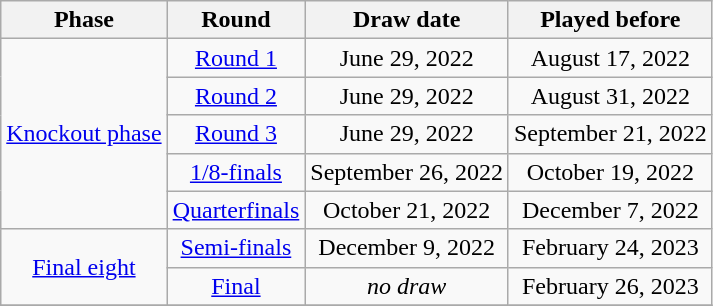<table class="wikitable" style="text-align:center">
<tr>
<th>Phase</th>
<th>Round</th>
<th>Draw date</th>
<th>Played before</th>
</tr>
<tr>
<td rowspan=5><a href='#'>Knockout phase</a></td>
<td><a href='#'>Round 1</a></td>
<td>June 29, 2022</td>
<td>August 17, 2022</td>
</tr>
<tr>
<td><a href='#'>Round 2</a></td>
<td>June 29, 2022</td>
<td>August 31, 2022</td>
</tr>
<tr>
<td><a href='#'>Round 3</a></td>
<td>June 29, 2022</td>
<td>September 21, 2022</td>
</tr>
<tr>
<td><a href='#'>1/8-finals</a></td>
<td>September 26, 2022</td>
<td>October 19, 2022</td>
</tr>
<tr>
<td><a href='#'>Quarterfinals</a></td>
<td>October 21, 2022</td>
<td>December 7, 2022</td>
</tr>
<tr>
<td rowspan=2><a href='#'>Final eight</a></td>
<td><a href='#'>Semi-finals</a></td>
<td>December 9, 2022</td>
<td>February 24, 2023</td>
</tr>
<tr>
<td><a href='#'>Final</a></td>
<td><em>no draw</em></td>
<td>February 26, 2023</td>
</tr>
<tr>
</tr>
</table>
